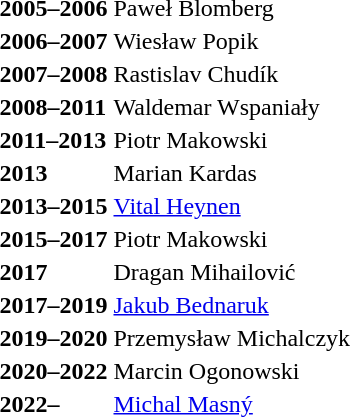<table>
<tr>
<td><strong>2005–2006</strong></td>
<td> Paweł Blomberg</td>
</tr>
<tr>
<td><strong>2006–2007</strong></td>
<td> Wiesław Popik</td>
</tr>
<tr>
<td><strong>2007–2008</strong></td>
<td> Rastislav Chudík</td>
</tr>
<tr>
<td><strong>2008–2011</strong></td>
<td> Waldemar Wspaniały</td>
</tr>
<tr>
<td><strong>2011–2013</strong></td>
<td> Piotr Makowski</td>
</tr>
<tr>
<td><strong>2013</strong></td>
<td> Marian Kardas</td>
</tr>
<tr>
<td><strong>2013–2015</strong></td>
<td> <a href='#'>Vital Heynen</a></td>
</tr>
<tr>
<td><strong>2015–2017</strong></td>
<td> Piotr Makowski</td>
</tr>
<tr>
<td><strong>2017</strong></td>
<td> Dragan Mihailović</td>
</tr>
<tr>
<td><strong>2017–2019</strong></td>
<td> <a href='#'>Jakub Bednaruk</a></td>
</tr>
<tr>
<td><strong>2019–2020</strong></td>
<td> Przemysław Michalczyk</td>
</tr>
<tr>
<td><strong>2020–2022</strong></td>
<td> Marcin Ogonowski</td>
</tr>
<tr>
<td><strong>2022–</strong></td>
<td> <a href='#'>Michal Masný</a></td>
</tr>
</table>
